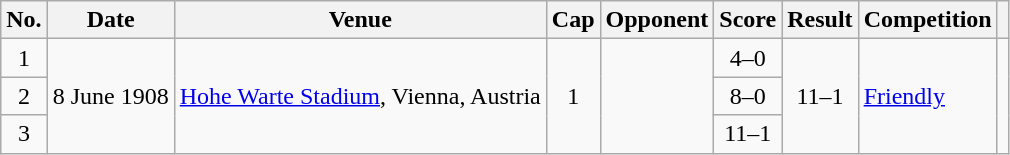<table class="wikitable">
<tr>
<th scope="col">No.</th>
<th scope="col">Date</th>
<th scope="col">Venue</th>
<th scope="col">Cap</th>
<th scope="col">Opponent</th>
<th scope="col">Score</th>
<th scope="col">Result</th>
<th scope="col">Competition</th>
<th scope="col"></th>
</tr>
<tr>
<td align="center">1</td>
<td rowspan="4">8 June 1908</td>
<td rowspan="3"><a href='#'>Hohe Warte Stadium</a>, Vienna, Austria</td>
<td rowspan="3" align="center">1</td>
<td rowspan="3"></td>
<td align="center">4–0</td>
<td rowspan="3" align="center">11–1</td>
<td rowspan="3"><a href='#'>Friendly</a></td>
<td rowspan="3" align="center"></td>
</tr>
<tr>
<td align="center">2</td>
<td align="center">8–0</td>
</tr>
<tr>
<td align="center">3</td>
<td align="center">11–1</td>
</tr>
</table>
